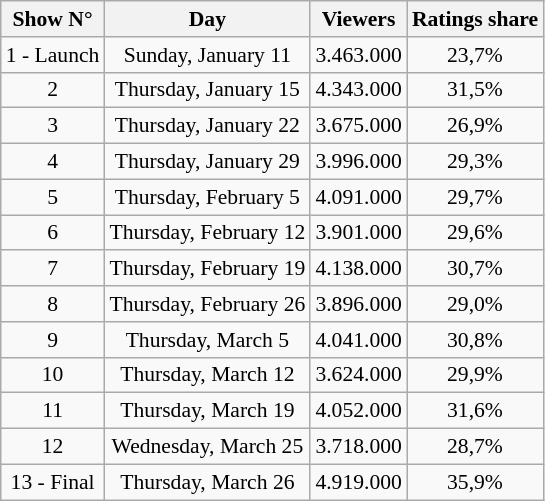<table class="wikitable sortable centre" style="text-align:center;font-size:90%;">
<tr>
<th>Show N°</th>
<th>Day</th>
<th>Viewers</th>
<th>Ratings share</th>
</tr>
<tr>
<td>1 - Launch</td>
<td>Sunday, January 11</td>
<td>3.463.000</td>
<td>23,7%</td>
</tr>
<tr>
<td>2</td>
<td>Thursday, January 15</td>
<td>4.343.000</td>
<td>31,5%</td>
</tr>
<tr>
<td>3</td>
<td>Thursday, January 22</td>
<td>3.675.000</td>
<td>26,9%</td>
</tr>
<tr>
<td>4</td>
<td>Thursday, January 29</td>
<td>3.996.000</td>
<td>29,3%</td>
</tr>
<tr>
<td>5</td>
<td>Thursday, February 5</td>
<td>4.091.000</td>
<td>29,7%</td>
</tr>
<tr>
<td>6</td>
<td>Thursday, February 12</td>
<td>3.901.000</td>
<td>29,6%</td>
</tr>
<tr>
<td>7</td>
<td>Thursday, February 19</td>
<td>4.138.000</td>
<td>30,7%</td>
</tr>
<tr>
<td>8</td>
<td>Thursday, February 26</td>
<td>3.896.000</td>
<td>29,0%</td>
</tr>
<tr>
<td>9</td>
<td>Thursday, March 5</td>
<td>4.041.000</td>
<td>30,8%</td>
</tr>
<tr>
<td>10</td>
<td>Thursday, March 12</td>
<td>3.624.000</td>
<td>29,9%</td>
</tr>
<tr>
<td>11</td>
<td>Thursday, March 19</td>
<td>4.052.000</td>
<td>31,6%</td>
</tr>
<tr>
<td>12</td>
<td>Wednesday, March 25</td>
<td>3.718.000</td>
<td>28,7%</td>
</tr>
<tr>
<td>13 - Final</td>
<td>Thursday, March 26</td>
<td>4.919.000</td>
<td>35,9%</td>
</tr>
</table>
